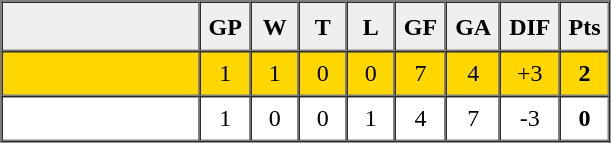<table border=1 cellpadding=5 cellspacing=0>
<tr>
<th bgcolor="#efefef" width="120">　</th>
<th bgcolor="#efefef" width="20">GP</th>
<th bgcolor="#efefef" width="20">W</th>
<th bgcolor="#efefef" width="20">T</th>
<th bgcolor="#efefef" width="20">L</th>
<th bgcolor="#efefef" width="20">GF</th>
<th bgcolor="#efefef" width="20">GA</th>
<th bgcolor="#efefef" width="20">DIF</th>
<th bgcolor="#efefef" width="20">Pts</th>
</tr>
<tr align=center bgcolor= gold>
<td align=left></td>
<td>1</td>
<td>1</td>
<td>0</td>
<td>0</td>
<td>7</td>
<td>4</td>
<td>+3</td>
<td><strong>2</strong></td>
</tr>
<tr align=center>
<td align=left></td>
<td>1</td>
<td>0</td>
<td>0</td>
<td>1</td>
<td>4</td>
<td>7</td>
<td>-3</td>
<td><strong>0</strong></td>
</tr>
</table>
